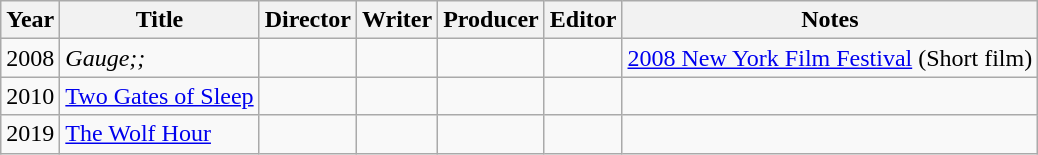<table class="wikitable">
<tr>
<th>Year</th>
<th>Title</th>
<th>Director</th>
<th>Writer</th>
<th>Producer</th>
<th>Editor</th>
<th>Notes</th>
</tr>
<tr>
<td>2008</td>
<td><em>Gauge;;</td>
<td></td>
<td></td>
<td></td>
<td></td>
<td><a href='#'>2008 New York Film Festival</a> (Short film)</td>
</tr>
<tr>
<td>2010</td>
<td></em><a href='#'>Two Gates of Sleep</a><em></td>
<td></td>
<td></td>
<td></td>
<td></td>
<td></td>
</tr>
<tr>
<td>2019</td>
<td></em><a href='#'>The Wolf Hour</a><em></td>
<td></td>
<td></td>
<td></td>
<td></td>
<td></td>
</tr>
</table>
